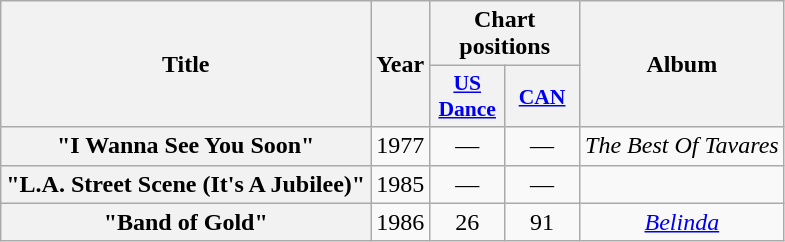<table class="wikitable plainrowheaders" style="text-align:center;" border="1">
<tr>
<th scope="col" rowspan="2">Title</th>
<th scope="col" rowspan="2">Year</th>
<th scope="col" colspan="2">Chart positions</th>
<th rowspan="2">Album</th>
</tr>
<tr>
<th scope="col" style="width:3em;font-size:90%;"><a href='#'>US<br>Dance</a><br></th>
<th scope="col" style="width:3em;font-size:90%;"><a href='#'>CAN</a><br></th>
</tr>
<tr>
<th scope="row">"I Wanna See You Soon"<br></th>
<td rowspan="1">1977</td>
<td>—</td>
<td>—</td>
<td><em>The Best Of Tavares</em></td>
</tr>
<tr>
<th scope="row">"L.A. Street Scene (It's A Jubilee)"<br></th>
<td rowspan="1">1985</td>
<td>—</td>
<td>—</td>
<td></td>
</tr>
<tr>
<th scope="row">"Band of Gold"<br></th>
<td rowspan="1">1986</td>
<td>26</td>
<td>91</td>
<td><em><a href='#'>Belinda</a></em></td>
</tr>
</table>
